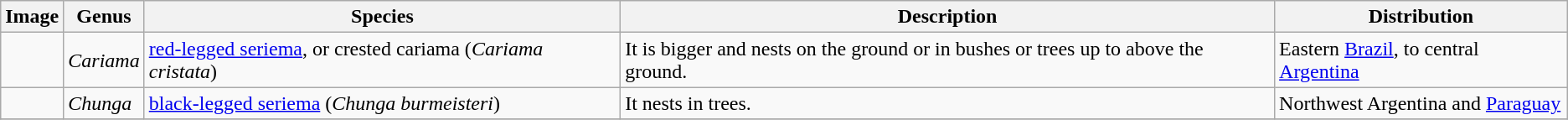<table class="wikitable ">
<tr>
<th>Image</th>
<th>Genus</th>
<th>Species</th>
<th>Description</th>
<th>Distribution</th>
</tr>
<tr>
<td></td>
<td><em>Cariama</em> </td>
<td><a href='#'>red-legged seriema</a>, or crested cariama (<em>Cariama cristata</em>)</td>
<td>It is bigger and nests on the ground or in bushes or trees up to  above the ground.</td>
<td>Eastern <a href='#'>Brazil</a>, to central <a href='#'>Argentina</a></td>
</tr>
<tr>
<td></td>
<td><em>Chunga</em> </td>
<td><a href='#'>black-legged seriema</a> (<em>Chunga burmeisteri</em>)</td>
<td>It nests in trees.</td>
<td>Northwest Argentina and <a href='#'>Paraguay</a></td>
</tr>
<tr>
</tr>
</table>
